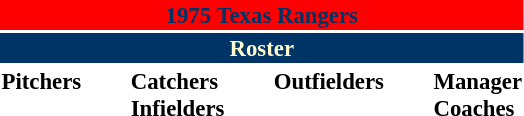<table class="toccolours" style="font-size: 95%;">
<tr>
<th colspan="10" style="background-color: red; color: #003366; text-align: center;">1975 Texas Rangers</th>
</tr>
<tr>
<td colspan="10" style="background-color: #003366; color: #FFFDD0; text-align: center;"><strong>Roster</strong></td>
</tr>
<tr>
<td valign="top"><strong>Pitchers</strong><br>















</td>
<td width="25px"></td>
<td valign="top"><strong>Catchers</strong><br>


<strong>Infielders</strong>










</td>
<td width="25px"></td>
<td valign="top"><strong>Outfielders</strong><br>






</td>
<td width="25px"></td>
<td valign="top"><strong>Manager</strong><br>

<strong>Coaches</strong>






</td>
</tr>
<tr>
</tr>
</table>
